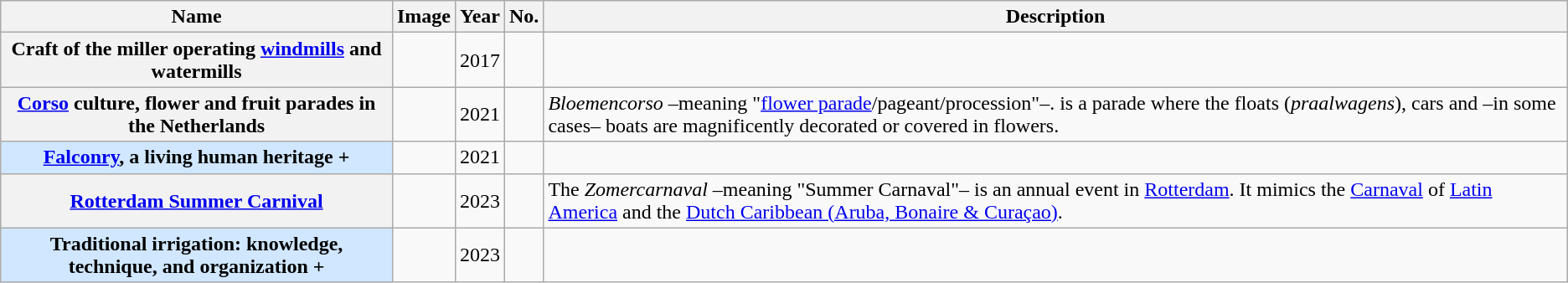<table class="wikitable sortable plainrowheaders">
<tr>
<th style="width:25%">Name</th>
<th class="unsortable">Image</th>
<th>Year</th>
<th>No.</th>
<th class="unsortable">Description</th>
</tr>
<tr>
<th scope="row">Craft of the miller operating <a href='#'>windmills</a> and watermills</th>
<td></td>
<td>2017</td>
<td></td>
<td></td>
</tr>
<tr>
<th scope="row"><a href='#'>Corso</a> culture, flower and fruit parades in the Netherlands</th>
<td></td>
<td>2021</td>
<td></td>
<td><em>Bloemencorso</em> –meaning "<a href='#'>flower parade</a>/pageant/procession"–. is a parade where the floats (<em>praalwagens</em>), cars and –in some cases– boats are magnificently decorated or covered in flowers.</td>
</tr>
<tr>
<th scope="row" style="background:#D0E7FF;"><a href='#'>Falconry</a>, a living human heritage +</th>
<td></td>
<td>2021</td>
<td></td>
<td></td>
</tr>
<tr>
<th scope="row"><a href='#'>Rotterdam Summer Carnival</a></th>
<td></td>
<td>2023</td>
<td></td>
<td>The <em>Zomercarnaval</em> –meaning "Summer Carnaval"– is an annual event in <a href='#'>Rotterdam</a>. It mimics the <a href='#'>Carnaval</a> of <a href='#'>Latin America</a> and the <a href='#'>Dutch Caribbean (Aruba, Bonaire & Curaçao)</a>.</td>
</tr>
<tr>
<th scope="row" style="background:#D0E7FF;">Traditional irrigation: knowledge, technique, and organization +</th>
<td></td>
<td>2023</td>
<td></td>
<td></td>
</tr>
</table>
